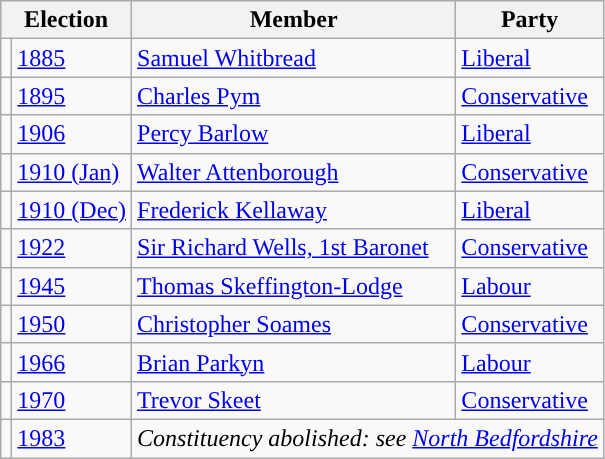<table class="wikitable">
<tr>
<th colspan="2">Election</th>
<th>Member</th>
<th>Party</th>
</tr>
<tr>
<td style="color:inherit;background-color: "></td>
<td><a href='#'>1885</a></td>
<td><a href='#'>Samuel Whitbread</a></td>
<td><a href='#'>Liberal</a></td>
</tr>
<tr>
<td style="color:inherit;background-color: "></td>
<td><a href='#'>1895</a></td>
<td><a href='#'>Charles Pym</a></td>
<td><a href='#'>Conservative</a></td>
</tr>
<tr>
<td style="color:inherit;background-color: "></td>
<td><a href='#'>1906</a></td>
<td><a href='#'>Percy Barlow</a></td>
<td><a href='#'>Liberal</a></td>
</tr>
<tr>
<td style="color:inherit;background-color: "></td>
<td><a href='#'>1910 (Jan)</a></td>
<td><a href='#'>Walter Attenborough</a></td>
<td><a href='#'>Conservative</a></td>
</tr>
<tr>
<td style="color:inherit;background-color: "></td>
<td><a href='#'>1910 (Dec)</a></td>
<td><a href='#'>Frederick Kellaway</a></td>
<td><a href='#'>Liberal</a></td>
</tr>
<tr>
<td style="color:inherit;background-color: "></td>
<td><a href='#'>1922</a></td>
<td><a href='#'>Sir Richard Wells, 1st Baronet</a></td>
<td><a href='#'>Conservative</a></td>
</tr>
<tr>
<td style="color:inherit;background-color: "></td>
<td><a href='#'>1945</a></td>
<td><a href='#'>Thomas Skeffington-Lodge</a></td>
<td><a href='#'>Labour</a></td>
</tr>
<tr>
<td style="color:inherit;background-color: "></td>
<td><a href='#'>1950</a></td>
<td><a href='#'>Christopher Soames</a></td>
<td><a href='#'>Conservative</a></td>
</tr>
<tr>
<td style="color:inherit;background-color: "></td>
<td><a href='#'>1966</a></td>
<td><a href='#'>Brian Parkyn</a></td>
<td><a href='#'>Labour</a></td>
</tr>
<tr>
<td style="color:inherit;background-color: "></td>
<td><a href='#'>1970</a></td>
<td><a href='#'>Trevor Skeet</a></td>
<td><a href='#'>Conservative</a></td>
</tr>
<tr>
<td></td>
<td><a href='#'>1983</a></td>
<td colspan="2"><em>Constituency abolished: see <a href='#'>North Bedfordshire</a></em></td>
</tr>
</table>
